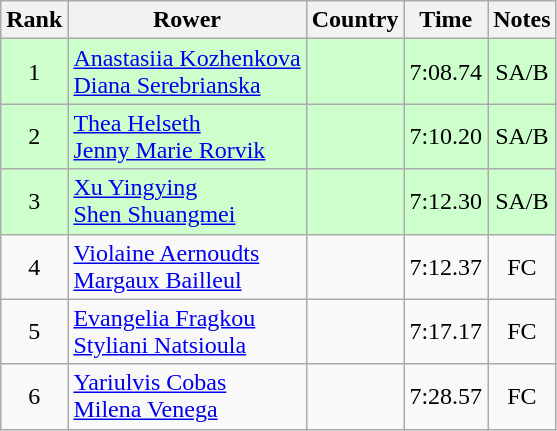<table class="wikitable" style="text-align:center">
<tr>
<th>Rank</th>
<th>Rower</th>
<th>Country</th>
<th>Time</th>
<th>Notes</th>
</tr>
<tr bgcolor=ccffcc>
<td>1</td>
<td align="left"><a href='#'>Anastasiia Kozhenkova</a><br><a href='#'>Diana Serebrianska</a></td>
<td align="left"></td>
<td>7:08.74</td>
<td>SA/B</td>
</tr>
<tr bgcolor=ccffcc>
<td>2</td>
<td align="left"><a href='#'>Thea Helseth</a><br><a href='#'>Jenny Marie Rorvik</a></td>
<td align="left"></td>
<td>7:10.20</td>
<td>SA/B</td>
</tr>
<tr bgcolor=ccffcc>
<td>3</td>
<td align="left"><a href='#'>Xu Yingying</a><br><a href='#'>Shen Shuangmei</a></td>
<td align="left"></td>
<td>7:12.30</td>
<td>SA/B</td>
</tr>
<tr>
<td>4</td>
<td align="left"><a href='#'>Violaine Aernoudts</a><br><a href='#'>Margaux Bailleul</a></td>
<td align="left"></td>
<td>7:12.37</td>
<td>FC</td>
</tr>
<tr>
<td>5</td>
<td align="left"><a href='#'>Evangelia Fragkou</a><br><a href='#'>Styliani Natsioula</a></td>
<td align="left"></td>
<td>7:17.17</td>
<td>FC</td>
</tr>
<tr>
<td>6</td>
<td align="left"><a href='#'>Yariulvis Cobas</a><br><a href='#'>Milena Venega</a></td>
<td align="left"></td>
<td>7:28.57</td>
<td>FC</td>
</tr>
</table>
